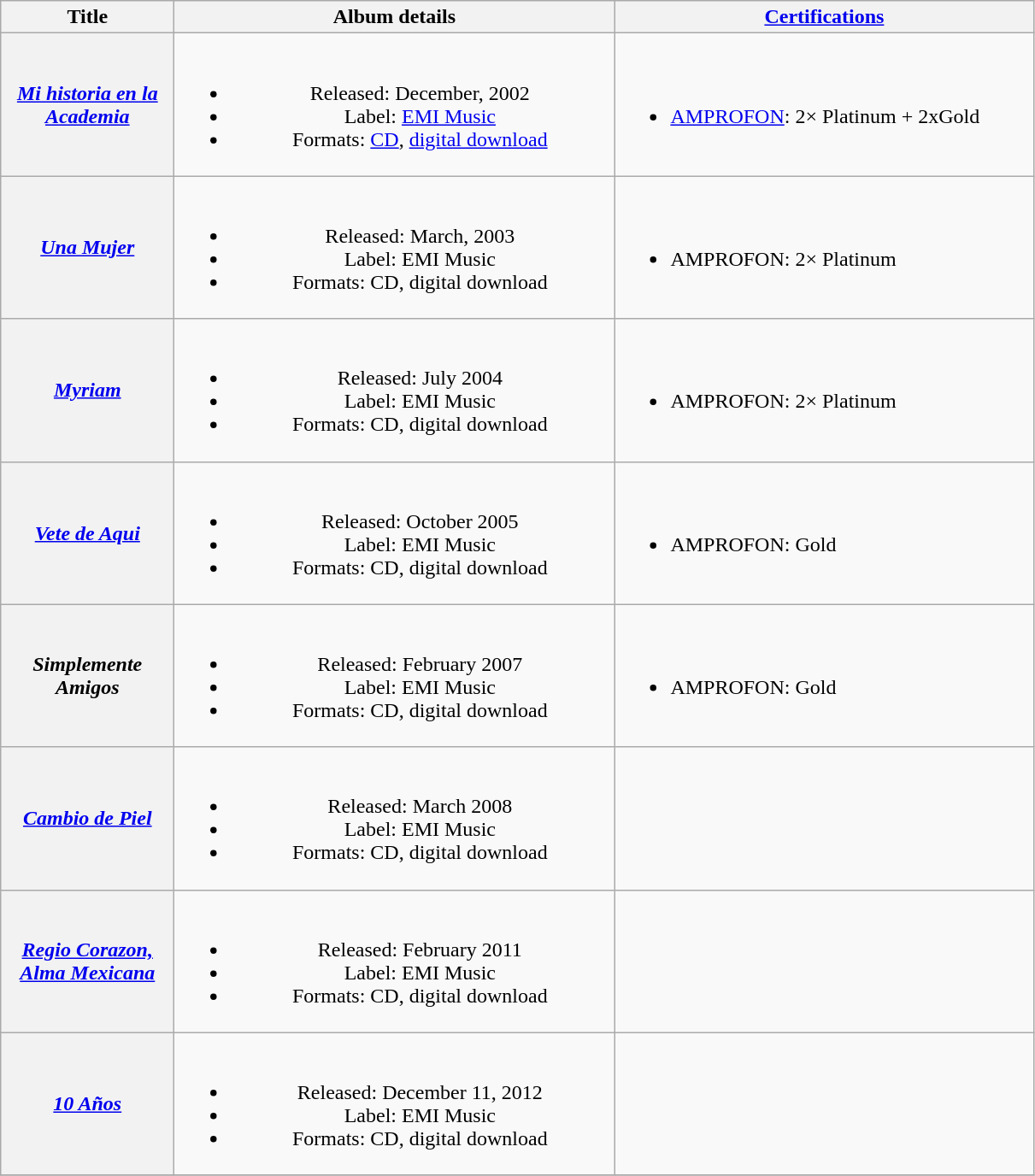<table class="wikitable plainrowheaders" style="text-align:center;">
<tr>
<th scope="col" rowspan="1" style="width:8em;">Title</th>
<th scope="col" rowspan="1" style="width:21em;">Album details</th>
<th scope="col" rowspan="1" style="width:20em;"><a href='#'>Certifications</a></th>
</tr>
<tr>
<th scope="row" align="center"><em><a href='#'>Mi historia en la Academia</a></em></th>
<td><br><ul><li>Released: December, 2002</li><li>Label: <a href='#'>EMI Music</a></li><li>Formats: <a href='#'>CD</a>, <a href='#'>digital download</a></li></ul></td>
<td align=left><br><ul><li><a href='#'>AMPROFON</a>: 2× Platinum + 2xGold</li></ul></td>
</tr>
<tr>
<th scope="row" align="center"><em><a href='#'>Una Mujer</a></em></th>
<td><br><ul><li>Released: March, 2003</li><li>Label: EMI Music</li><li>Formats: CD, digital download</li></ul></td>
<td align=left><br><ul><li>AMPROFON: 2× Platinum</li></ul></td>
</tr>
<tr>
<th scope="row" align="center"><em><a href='#'>Myriam</a></em></th>
<td><br><ul><li>Released: July 2004</li><li>Label: EMI Music</li><li>Formats: CD, digital download</li></ul></td>
<td align=left><br><ul><li>AMPROFON: 2× Platinum</li></ul></td>
</tr>
<tr>
<th scope="row" align="center"><em><a href='#'>Vete de Aqui</a></em></th>
<td><br><ul><li>Released: October 2005</li><li>Label: EMI Music</li><li>Formats: CD, digital download</li></ul></td>
<td align=left><br><ul><li>AMPROFON: Gold</li></ul></td>
</tr>
<tr>
<th scope="row" align="center"><em>Simplemente Amigos</em></th>
<td><br><ul><li>Released:  February 2007</li><li>Label: EMI Music</li><li>Formats: CD, digital download</li></ul></td>
<td align=left><br><ul><li>AMPROFON: Gold</li></ul></td>
</tr>
<tr>
<th scope="row" align="center"><em><a href='#'>Cambio de Piel</a></em></th>
<td><br><ul><li>Released:  March 2008</li><li>Label: EMI Music</li><li>Formats: CD, digital download</li></ul></td>
<td align=left></td>
</tr>
<tr>
<th scope="row" align="center"><em><a href='#'>Regio Corazon, Alma Mexicana</a></em></th>
<td><br><ul><li>Released:  February 2011</li><li>Label: EMI Music</li><li>Formats: CD, digital download</li></ul></td>
<td align=left></td>
</tr>
<tr>
<th scope="row" align="center"><em><a href='#'>10 Años</a></em></th>
<td><br><ul><li>Released: December 11, 2012</li><li>Label: EMI Music</li><li>Formats: CD, digital download</li></ul></td>
<td align=left></td>
</tr>
<tr>
</tr>
</table>
